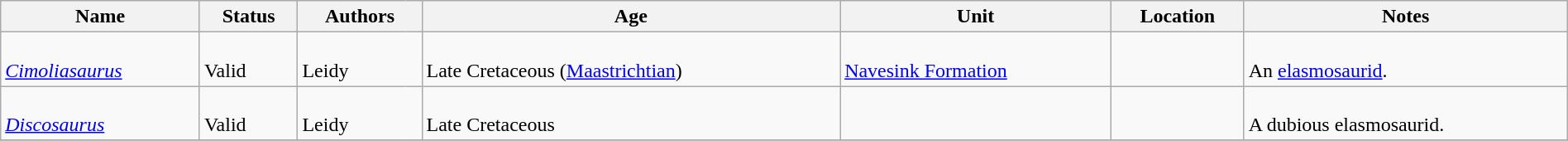<table class="wikitable sortable" align="center" width="100%">
<tr>
<th>Name</th>
<th>Status</th>
<th colspan="2">Authors</th>
<th>Age</th>
<th>Unit</th>
<th>Location</th>
<th>Notes</th>
</tr>
<tr>
<td><br><em><a href='#'>Cimoliasaurus</a></em></td>
<td><br>Valid</td>
<td style="border-right:0px" valign="top"><br>Leidy</td>
<td style="border-left:0px" valign="top"></td>
<td><br>Late Cretaceous (<a href='#'>Maastrichtian</a>)</td>
<td><br><a href='#'>Navesink Formation</a></td>
<td><br></td>
<td><br>An <a href='#'>elasmosaurid</a>.</td>
</tr>
<tr>
<td><br><em><a href='#'>Discosaurus</a></em></td>
<td><br>Valid</td>
<td style="border-right:0px" valign="top"><br>Leidy</td>
<td style="border-left:0px" valign="top"></td>
<td><br>Late Cretaceous</td>
<td></td>
<td><br></td>
<td><br>A dubious elasmosaurid.</td>
</tr>
<tr>
</tr>
</table>
